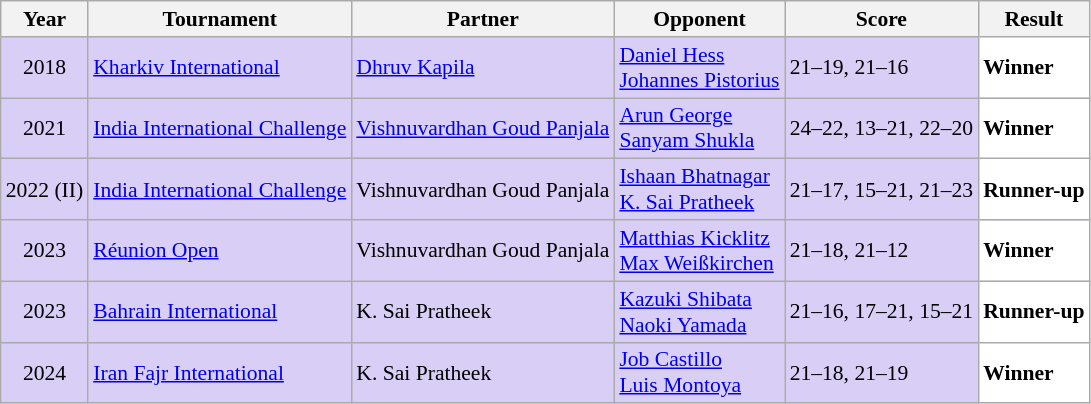<table class="sortable wikitable" style="font-size: 90%;">
<tr>
<th>Year</th>
<th>Tournament</th>
<th>Partner</th>
<th>Opponent</th>
<th>Score</th>
<th>Result</th>
</tr>
<tr style="background:#D8CEF6">
<td align="center">2018</td>
<td align="left"><a href='#'>Kharkiv International</a></td>
<td align="left"> <a href='#'>Dhruv Kapila</a></td>
<td align="left"> <a href='#'>Daniel Hess</a><br> <a href='#'>Johannes Pistorius</a></td>
<td align="left">21–19, 21–16</td>
<td style="text-align:left; background:white"> <strong>Winner</strong></td>
</tr>
<tr style="background:#D8CEF6">
<td align="center">2021</td>
<td align="left"><a href='#'>India International Challenge</a></td>
<td align="left"> <a href='#'>Vishnuvardhan Goud Panjala</a></td>
<td align="left"> <a href='#'>Arun George</a><br> <a href='#'>Sanyam Shukla</a></td>
<td align="left">24–22, 13–21, 22–20</td>
<td style="text-align:left; background:white"> <strong>Winner</strong></td>
</tr>
<tr style="background:#D8CEF6">
<td align="center">2022 (II)</td>
<td align="left"><a href='#'>India International Challenge</a></td>
<td align="left"> Vishnuvardhan Goud Panjala</td>
<td align="left"> <a href='#'>Ishaan Bhatnagar</a><br> <a href='#'>K. Sai Pratheek</a></td>
<td align="left">21–17, 15–21, 21–23</td>
<td style="text-align:left; background:white"> <strong>Runner-up</strong></td>
</tr>
<tr style="background:#D8CEF6">
<td align="center">2023</td>
<td align="left"><a href='#'>Réunion Open</a></td>
<td align="left"> Vishnuvardhan Goud Panjala</td>
<td align="left"> <a href='#'>Matthias Kicklitz</a><br> <a href='#'>Max Weißkirchen</a></td>
<td align="left">21–18, 21–12</td>
<td style="text-align:left; background:white"> <strong>Winner</strong></td>
</tr>
<tr style="background:#D8CEF6">
<td align="center">2023</td>
<td align="left"><a href='#'>Bahrain International</a></td>
<td align="left"> K. Sai Pratheek</td>
<td align="left"> <a href='#'>Kazuki Shibata</a><br> <a href='#'>Naoki Yamada</a></td>
<td align="left">21–16, 17–21, 15–21</td>
<td style="text-align:left; background:white"> <strong>Runner-up</strong></td>
</tr>
<tr style="background:#D8CEF6">
<td align="center">2024</td>
<td align="left"><a href='#'>Iran Fajr International</a></td>
<td align="left"> K. Sai Pratheek</td>
<td align="left"> <a href='#'>Job Castillo</a><br> <a href='#'>Luis Montoya</a></td>
<td align="left">21–18, 21–19</td>
<td style="text-align:left; background:white"> <strong>Winner</strong></td>
</tr>
</table>
